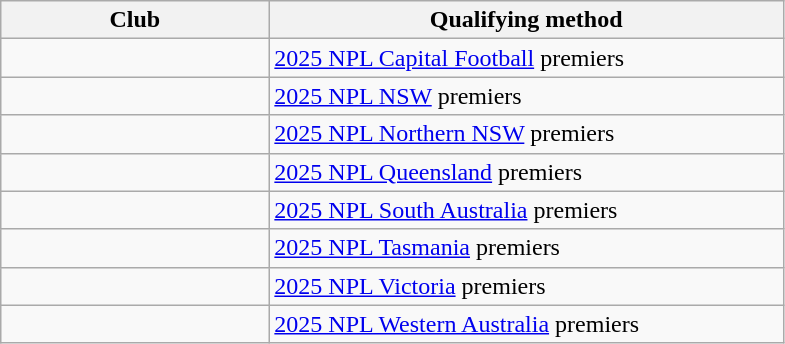<table class="wikitable">
<tr>
<th width=25%>Club</th>
<th width=48%>Qualifying method</th>
</tr>
<tr>
<td></td>
<td><a href='#'>2025 NPL Capital Football</a> premiers</td>
</tr>
<tr>
<td></td>
<td><a href='#'>2025 NPL NSW</a> premiers</td>
</tr>
<tr>
<td></td>
<td><a href='#'>2025 NPL Northern NSW</a> premiers</td>
</tr>
<tr>
<td></td>
<td><a href='#'>2025 NPL Queensland</a> premiers</td>
</tr>
<tr>
<td></td>
<td><a href='#'>2025 NPL South Australia</a> premiers</td>
</tr>
<tr>
<td></td>
<td><a href='#'>2025 NPL Tasmania</a> premiers</td>
</tr>
<tr>
<td></td>
<td><a href='#'>2025 NPL Victoria</a> premiers</td>
</tr>
<tr>
<td></td>
<td><a href='#'>2025 NPL Western Australia</a> premiers</td>
</tr>
</table>
